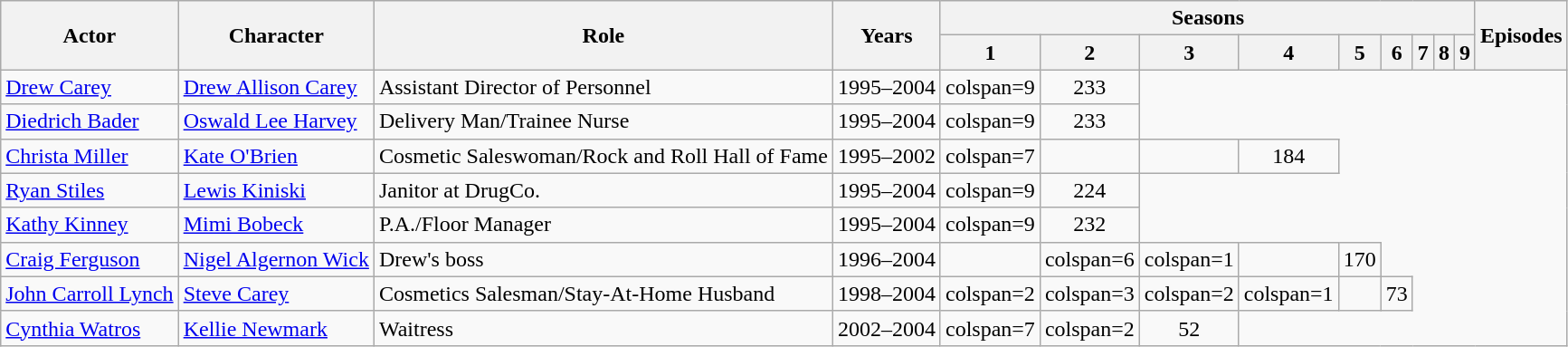<table class="wikitable sortable">
<tr>
<th rowspan="2">Actor</th>
<th rowspan="2">Character</th>
<th rowspan="2">Role</th>
<th rowspan="2">Years</th>
<th colspan="9">Seasons</th>
<th rowspan="2">Episodes</th>
</tr>
<tr>
<th>1</th>
<th>2</th>
<th>3</th>
<th>4</th>
<th>5</th>
<th>6</th>
<th>7</th>
<th>8</th>
<th>9</th>
</tr>
<tr>
<td><a href='#'>Drew Carey</a></td>
<td><a href='#'>Drew Allison Carey</a></td>
<td>Assistant Director of Personnel</td>
<td rowspan="1" align="center">1995–2004</td>
<td>colspan=9 </td>
<td rowspan="1" align="center">233</td>
</tr>
<tr>
<td><a href='#'>Diedrich Bader</a></td>
<td><a href='#'>Oswald Lee Harvey</a></td>
<td>Delivery Man/Trainee Nurse</td>
<td rowspan="1" align="center">1995–2004</td>
<td>colspan=9 </td>
<td rowspan="1" align="center">233</td>
</tr>
<tr>
<td><a href='#'>Christa Miller</a></td>
<td><a href='#'>Kate O'Brien</a></td>
<td>Cosmetic Saleswoman/Rock and Roll Hall of Fame</td>
<td rowspan="1" align="center">1995–2002</td>
<td>colspan=7 </td>
<td> </td>
<td></td>
<td rowspan="1" align="center">184</td>
</tr>
<tr>
<td><a href='#'>Ryan Stiles</a></td>
<td><a href='#'>Lewis Kiniski</a></td>
<td>Janitor at DrugCo.</td>
<td rowspan="1" align="center">1995–2004</td>
<td>colspan=9 </td>
<td rowspan="1" align="center">224</td>
</tr>
<tr>
<td><a href='#'>Kathy Kinney</a></td>
<td><a href='#'>Mimi Bobeck</a></td>
<td>P.A./Floor Manager</td>
<td rowspan="1" align="center">1995–2004</td>
<td>colspan=9 </td>
<td rowspan="1" align="center">232</td>
</tr>
<tr>
<td><a href='#'>Craig Ferguson</a></td>
<td><a href='#'>Nigel Algernon Wick</a></td>
<td>Drew's boss</td>
<td rowspan="1" align="center">1996–2004</td>
<td></td>
<td>colspan=6 </td>
<td>colspan=1  </td>
<td></td>
<td rowspan="1" align="center">170</td>
</tr>
<tr>
<td><a href='#'>John Carroll Lynch</a></td>
<td><a href='#'>Steve Carey</a></td>
<td>Cosmetics Salesman/Stay-At-Home Husband</td>
<td rowspan="1" align="center">1998–2004</td>
<td>colspan=2 </td>
<td>colspan=3 </td>
<td>colspan=2 </td>
<td>colspan=1  </td>
<td></td>
<td rowspan="1" align="center">73</td>
</tr>
<tr>
<td><a href='#'>Cynthia Watros</a></td>
<td><a href='#'>Kellie Newmark</a></td>
<td>Waitress</td>
<td rowspan="1" align="center">2002–2004</td>
<td>colspan=7 </td>
<td>colspan=2 </td>
<td rowspan="1" align="center">52</td>
</tr>
</table>
